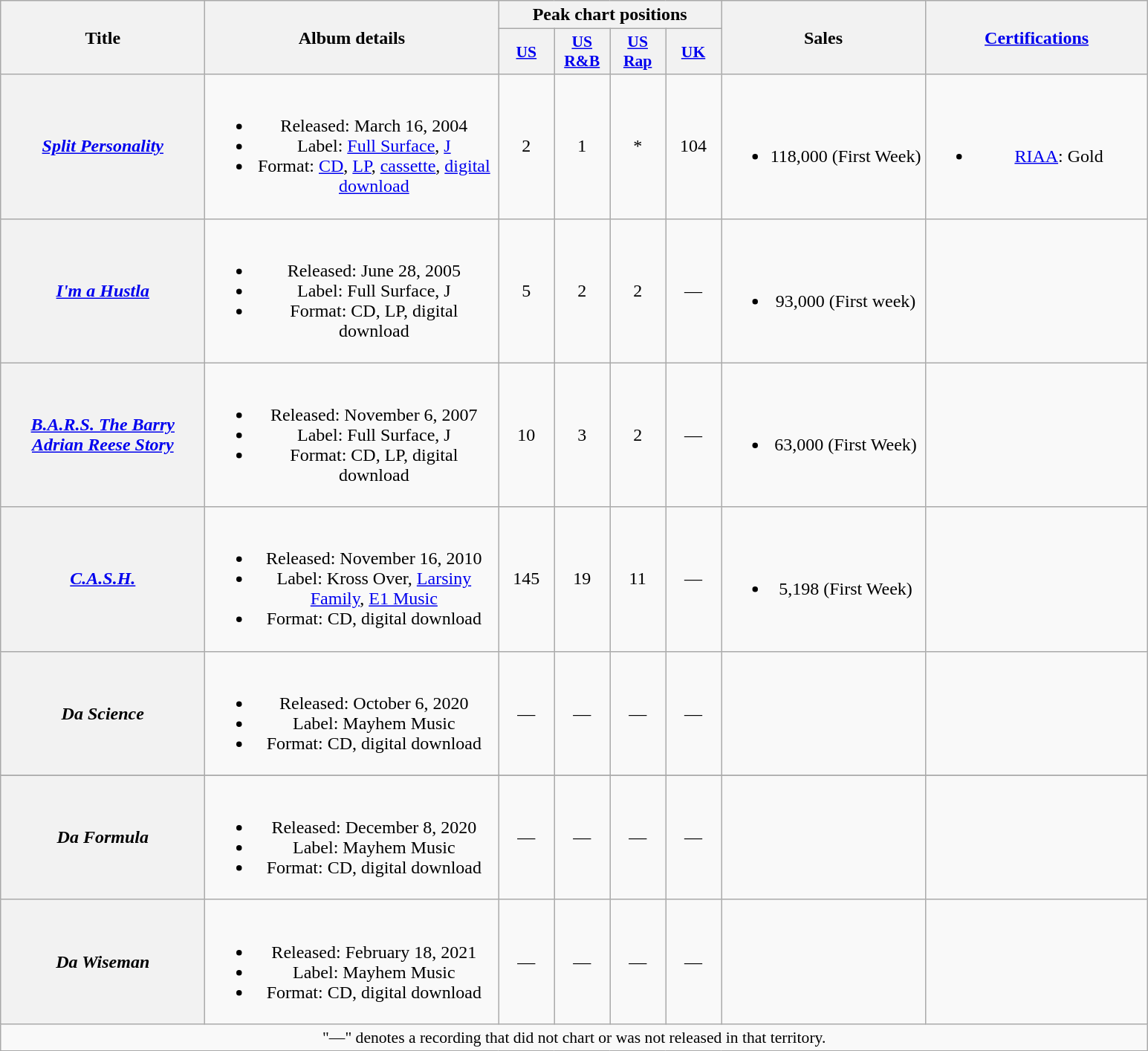<table class="wikitable plainrowheaders" style="text-align:center;">
<tr>
<th scope="col" rowspan="2" style="width:11em;">Title</th>
<th scope="col" rowspan="2" style="width:16em;">Album details</th>
<th scope="col" colspan="4">Peak chart positions</th>
<th rowspan="2" scope="col" style="width:11em;">Sales</th>
<th scope="col" rowspan="2" style="width:12em;"><a href='#'>Certifications</a></th>
</tr>
<tr>
<th style="width:3em;font-size:90%;"><a href='#'>US</a><br></th>
<th style="width:3em;font-size:90%;"><a href='#'>US<br>R&B</a><br></th>
<th style="width:3em;font-size:90%;"><a href='#'>US<br>Rap</a><br></th>
<th style="width:3em;font-size:90%;"><a href='#'>UK</a></th>
</tr>
<tr>
<th scope="row"><em><a href='#'>Split Personality</a></em></th>
<td><br><ul><li>Released: March 16, 2004</li><li>Label: <a href='#'>Full Surface</a>, <a href='#'>J</a></li><li>Format: <a href='#'>CD</a>, <a href='#'>LP</a>, <a href='#'>cassette</a>, <a href='#'>digital download</a></li></ul></td>
<td>2</td>
<td>1</td>
<td>*</td>
<td>104</td>
<td><br><ul><li>118,000 (First Week)</li></ul></td>
<td><br><ul><li><a href='#'>RIAA</a>: Gold</li></ul></td>
</tr>
<tr>
<th scope="row"><em><a href='#'>I'm a Hustla</a></em></th>
<td><br><ul><li>Released: June 28, 2005</li><li>Label: Full Surface, J</li><li>Format: CD, LP, digital download</li></ul></td>
<td>5</td>
<td>2</td>
<td>2</td>
<td>—</td>
<td><br><ul><li>93,000 (First week)</li></ul></td>
<td></td>
</tr>
<tr>
<th scope="row"><em><a href='#'>B.A.R.S. The Barry Adrian Reese Story</a></em></th>
<td><br><ul><li>Released: November 6, 2007</li><li>Label: Full Surface, J</li><li>Format: CD, LP, digital download</li></ul></td>
<td>10</td>
<td>3</td>
<td>2</td>
<td>—</td>
<td><br><ul><li>63,000 (First Week)</li></ul></td>
<td></td>
</tr>
<tr>
<th scope="row"><em><a href='#'>C.A.S.H.</a></em></th>
<td><br><ul><li>Released: November 16, 2010</li><li>Label: Kross Over, <a href='#'>Larsiny Family</a>, <a href='#'>E1 Music</a></li><li>Format: CD, digital download</li></ul></td>
<td>145</td>
<td>19</td>
<td>11</td>
<td>—</td>
<td><br><ul><li>5,198 (First Week)</li></ul></td>
<td></td>
</tr>
<tr>
<th scope="row"><em>Da Science</em></th>
<td><br><ul><li>Released: October 6, 2020</li><li>Label: Mayhem Music</li><li>Format: CD, digital download</li></ul></td>
<td>—</td>
<td>—</td>
<td>—</td>
<td>—</td>
<td></td>
<td></td>
</tr>
<tr>
</tr>
<tr>
<th scope="row"><em>Da Formula</em></th>
<td><br><ul><li>Released: December 8, 2020</li><li>Label: Mayhem Music</li><li>Format: CD, digital download</li></ul></td>
<td>—</td>
<td>—</td>
<td>—</td>
<td>—</td>
<td></td>
<td></td>
</tr>
<tr>
<th scope="row"><em>Da Wiseman</em></th>
<td><br><ul><li>Released: February 18, 2021</li><li>Label: Mayhem Music</li><li>Format: CD, digital download</li></ul></td>
<td>—</td>
<td>—</td>
<td>—</td>
<td>—</td>
<td></td>
<td></td>
</tr>
<tr>
<td colspan="13" style="font-size:90%">"—" denotes a recording that did not chart or was not released in that territory.</td>
</tr>
</table>
